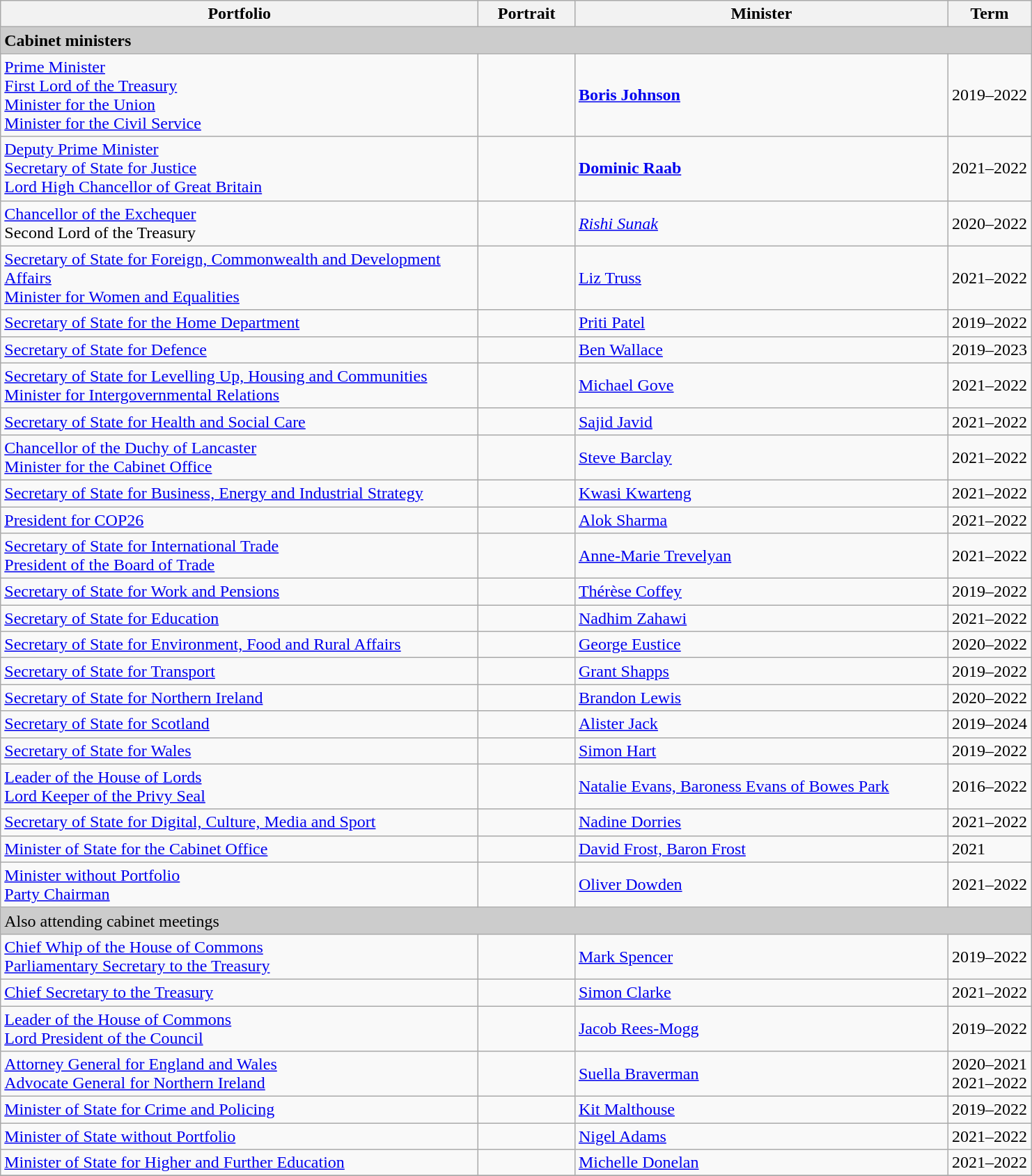<table class="wikitable">
<tr>
<th width=450>Portfolio</th>
<th width=85>Portrait</th>
<th width=350>Minister</th>
<th>Term</th>
</tr>
<tr>
<td style="background:#ccc;" colspan="4"><strong>Cabinet ministers</strong></td>
</tr>
<tr>
<td><a href='#'>Prime Minister</a><br><a href='#'>First Lord of the Treasury</a><br><a href='#'>Minister for the Union</a><br><a href='#'>Minister for the Civil Service</a></td>
<td></td>
<td><strong><a href='#'>Boris Johnson</a></strong></td>
<td>2019–2022</td>
</tr>
<tr>
<td><a href='#'>Deputy Prime Minister</a><br><a href='#'>Secretary of State for Justice</a><br><a href='#'>Lord High Chancellor of Great Britain</a></td>
<td></td>
<td><strong><a href='#'>Dominic Raab</a></strong></td>
<td>2021–2022</td>
</tr>
<tr>
<td><a href='#'>Chancellor of the Exchequer</a><br>Second Lord of the Treasury</td>
<td></td>
<td><em><a href='#'>Rishi Sunak</a><strong></td>
<td>2020–2022</td>
</tr>
<tr>
<td><a href='#'>Secretary of State for Foreign, Commonwealth and Development Affairs</a><br><a href='#'>Minister for Women and Equalities</a></td>
<td></td>
<td></strong><a href='#'>Liz Truss</a><strong></td>
<td>2021–2022</td>
</tr>
<tr>
<td><a href='#'>Secretary of State for the Home Department</a></td>
<td></td>
<td></strong><a href='#'>Priti Patel</a><strong></td>
<td>2019–2022</td>
</tr>
<tr>
<td><a href='#'>Secretary of State for Defence</a></td>
<td></td>
<td></strong><a href='#'>Ben Wallace</a><strong></td>
<td>2019–2023</td>
</tr>
<tr>
<td><a href='#'>Secretary of State for Levelling Up, Housing and Communities</a><br><a href='#'>Minister for Intergovernmental Relations</a></td>
<td></td>
<td></strong><a href='#'>Michael Gove</a><strong></td>
<td>2021–2022</td>
</tr>
<tr>
<td><a href='#'>Secretary of State for Health and Social Care</a></td>
<td></td>
<td></strong><a href='#'>Sajid Javid</a><strong></td>
<td>2021–2022</td>
</tr>
<tr>
<td><a href='#'>Chancellor of the Duchy of Lancaster</a><br><a href='#'>Minister for the Cabinet Office</a></td>
<td></td>
<td></strong><a href='#'>Steve Barclay</a><strong></td>
<td>2021–2022</td>
</tr>
<tr>
<td><a href='#'>Secretary of State for Business, Energy and Industrial Strategy</a></td>
<td></td>
<td></strong><a href='#'>Kwasi Kwarteng</a><strong></td>
<td>2021–2022</td>
</tr>
<tr>
<td><a href='#'>President for COP26</a></td>
<td></td>
<td></strong><a href='#'>Alok Sharma</a><strong></td>
<td>2021–2022</td>
</tr>
<tr>
<td><a href='#'>Secretary of State for International Trade</a><br><a href='#'>President of the Board of Trade</a></td>
<td></td>
<td></strong><a href='#'>Anne-Marie Trevelyan</a><strong></td>
<td>2021–2022</td>
</tr>
<tr>
<td><a href='#'>Secretary of State for Work and Pensions</a></td>
<td></td>
<td></strong><a href='#'>Thérèse Coffey</a><strong></td>
<td>2019–2022</td>
</tr>
<tr>
<td><a href='#'>Secretary of State for Education</a></td>
<td></td>
<td></strong><a href='#'>Nadhim Zahawi</a><strong></td>
<td>2021–2022</td>
</tr>
<tr>
<td><a href='#'>Secretary of State for Environment, Food and Rural Affairs</a></td>
<td></td>
<td></strong><a href='#'>George Eustice</a><strong></td>
<td>2020–2022</td>
</tr>
<tr>
<td><a href='#'>Secretary of State for Transport</a></td>
<td></td>
<td></strong><a href='#'>Grant Shapps</a><strong></td>
<td>2019–2022</td>
</tr>
<tr>
<td><a href='#'>Secretary of State for Northern Ireland</a></td>
<td></td>
<td></strong><a href='#'>Brandon Lewis</a><strong></td>
<td>2020–2022</td>
</tr>
<tr>
<td><a href='#'>Secretary of State for Scotland</a></td>
<td></td>
<td></strong><a href='#'>Alister Jack</a><strong></td>
<td>2019–2024</td>
</tr>
<tr>
<td><a href='#'>Secretary of State for Wales</a></td>
<td></td>
<td></strong><a href='#'>Simon Hart</a><strong></td>
<td>2019–2022</td>
</tr>
<tr>
<td><a href='#'>Leader of the House of Lords</a><br><a href='#'>Lord Keeper of the Privy Seal</a></td>
<td></td>
<td></strong><a href='#'>Natalie Evans, Baroness Evans of Bowes Park</a><strong></td>
<td>2016–2022</td>
</tr>
<tr>
<td><a href='#'>Secretary of State for Digital, Culture, Media and Sport</a></td>
<td></td>
<td></strong><a href='#'>Nadine Dorries</a><strong></td>
<td>2021–2022</td>
</tr>
<tr>
<td><a href='#'>Minister of State for the Cabinet Office</a></td>
<td></td>
<td></strong><a href='#'>David Frost, Baron Frost</a><strong></td>
<td>2021</td>
</tr>
<tr>
<td><a href='#'>Minister without Portfolio</a> <br><a href='#'>Party Chairman</a></td>
<td></td>
<td></strong><a href='#'>Oliver Dowden</a><strong></td>
<td>2021–2022</td>
</tr>
<tr>
<td style="background:#ccc;" colspan="4"></strong>Also attending cabinet meetings<strong></td>
</tr>
<tr>
<td><a href='#'>Chief Whip of the House of Commons</a><br><a href='#'>Parliamentary Secretary to the Treasury</a></td>
<td></td>
<td></strong><a href='#'>Mark Spencer</a><strong></td>
<td>2019–2022</td>
</tr>
<tr>
<td><a href='#'>Chief Secretary to the Treasury</a></td>
<td></td>
<td></strong><a href='#'>Simon Clarke</a><strong></td>
<td>2021–2022</td>
</tr>
<tr>
<td><a href='#'>Leader of the House of Commons</a><br><a href='#'>Lord President of the Council</a></td>
<td></td>
<td></strong><a href='#'>Jacob Rees-Mogg</a><strong></td>
<td>2019–2022</td>
</tr>
<tr>
<td><a href='#'>Attorney General for England and Wales</a><br><a href='#'>Advocate General for Northern Ireland</a></td>
<td></td>
<td></strong><a href='#'>Suella Braverman</a><strong></td>
<td>2020–2021<br>2021–2022</td>
</tr>
<tr>
<td><a href='#'>Minister of State for Crime and Policing</a></td>
<td></td>
<td></strong><a href='#'>Kit Malthouse</a><strong></td>
<td>2019–2022</td>
</tr>
<tr>
<td><a href='#'>Minister of State without Portfolio</a></td>
<td></td>
<td></strong><a href='#'>Nigel Adams</a><strong></td>
<td>2021–2022</td>
</tr>
<tr>
<td><a href='#'>Minister of State for Higher and Further Education</a></td>
<td></td>
<td></strong><a href='#'>Michelle Donelan</a><strong></td>
<td>2021–2022</td>
</tr>
<tr>
</tr>
</table>
